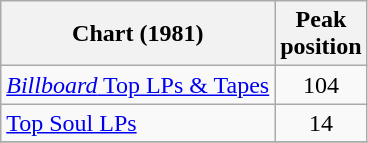<table class="wikitable">
<tr>
<th>Chart (1981)</th>
<th>Peak<br>position</th>
</tr>
<tr>
<td><a href='#'><em>Billboard</em> Top LPs & Tapes</a></td>
<td align="center">104</td>
</tr>
<tr>
<td><a href='#'>Top Soul LPs</a></td>
<td align="center">14</td>
</tr>
<tr>
</tr>
</table>
